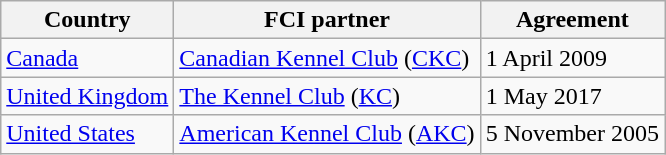<table class="wikitable">
<tr>
<th><strong>Country</strong></th>
<th>FCI partner</th>
<th>Agreement</th>
</tr>
<tr>
<td><a href='#'>Canada</a></td>
<td><a href='#'>Canadian Kennel Club</a> (<a href='#'>CKC</a>)</td>
<td>1 April 2009</td>
</tr>
<tr>
<td><a href='#'>United Kingdom</a></td>
<td><a href='#'>The Kennel Club</a> (<a href='#'>KC</a>)</td>
<td>1 May 2017</td>
</tr>
<tr>
<td><a href='#'>United States</a></td>
<td><a href='#'>American Kennel Club</a> (<a href='#'>AKC</a>)</td>
<td>5 November 2005</td>
</tr>
</table>
